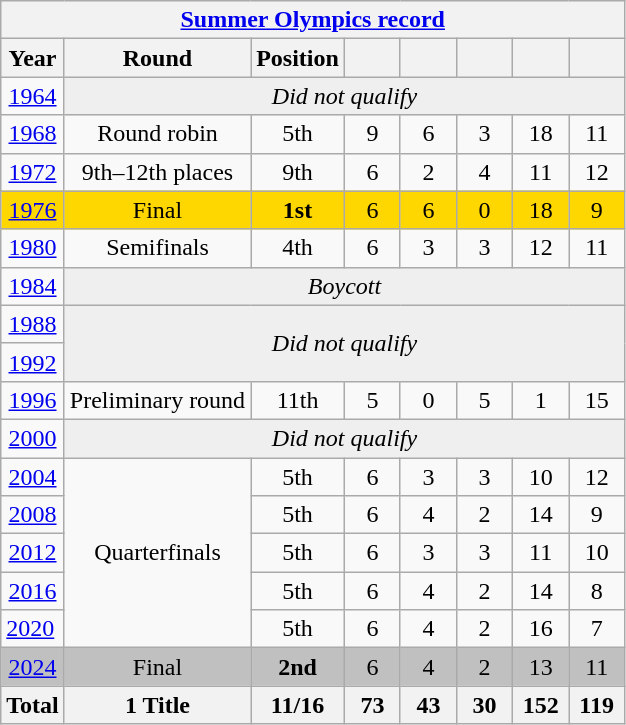<table class="wikitable" style="text-align: center;">
<tr>
<th colspan=8><a href='#'>Summer Olympics record</a></th>
</tr>
<tr>
<th>Year</th>
<th>Round</th>
<th>Position</th>
<th width=30></th>
<th width=30></th>
<th width=30></th>
<th width=30></th>
<th width=30></th>
</tr>
<tr>
<td> <a href='#'>1964</a></td>
<td colspan=7 bgcolor=#EFEFEF><em>Did not qualify</em></td>
</tr>
<tr>
<td> <a href='#'>1968</a></td>
<td>Round robin</td>
<td>5th</td>
<td>9</td>
<td>6</td>
<td>3</td>
<td>18</td>
<td>11</td>
</tr>
<tr>
<td> <a href='#'>1972</a></td>
<td>9th–12th places</td>
<td>9th</td>
<td>6</td>
<td>2</td>
<td>4</td>
<td>11</td>
<td>12</td>
</tr>
<tr bgcolor=gold>
<td> <a href='#'>1976</a></td>
<td>Final</td>
<td><strong>1st</strong></td>
<td>6</td>
<td>6</td>
<td>0</td>
<td>18</td>
<td>9</td>
</tr>
<tr>
<td> <a href='#'>1980</a></td>
<td>Semifinals</td>
<td>4th</td>
<td>6</td>
<td>3</td>
<td>3</td>
<td>12</td>
<td>11</td>
</tr>
<tr>
<td> <a href='#'>1984</a></td>
<td colspan=7 bgcolor=#EFEFEF><em>Boycott</em></td>
</tr>
<tr>
<td> <a href='#'>1988</a></td>
<td colspan=7 rowspan=2 bgcolor=#EFEFEF><em>Did not qualify</em></td>
</tr>
<tr>
<td> <a href='#'>1992</a></td>
</tr>
<tr>
<td> <a href='#'>1996</a></td>
<td>Preliminary round</td>
<td>11th</td>
<td>5</td>
<td>0</td>
<td>5</td>
<td>1</td>
<td>15</td>
</tr>
<tr>
<td> <a href='#'>2000</a></td>
<td colspan=7 bgcolor=#EFEFEF><em>Did not qualify</em></td>
</tr>
<tr>
<td> <a href='#'>2004</a></td>
<td rowspan=5>Quarterfinals</td>
<td>5th</td>
<td>6</td>
<td>3</td>
<td>3</td>
<td>10</td>
<td>12</td>
</tr>
<tr>
<td> <a href='#'>2008</a></td>
<td>5th</td>
<td>6</td>
<td>4</td>
<td>2</td>
<td>14</td>
<td>9</td>
</tr>
<tr>
<td> <a href='#'>2012</a></td>
<td>5th</td>
<td>6</td>
<td>3</td>
<td>3</td>
<td>11</td>
<td>10</td>
</tr>
<tr>
<td> <a href='#'>2016</a></td>
<td>5th</td>
<td>6</td>
<td>4</td>
<td>2</td>
<td>14</td>
<td>8</td>
</tr>
<tr>
<td align=left> <a href='#'>2020</a></td>
<td>5th</td>
<td>6</td>
<td>4</td>
<td>2</td>
<td>16</td>
<td>7</td>
</tr>
<tr bgcolor=silver>
<td> <a href='#'>2024</a></td>
<td>Final</td>
<td><strong>2nd</strong></td>
<td>6</td>
<td>4</td>
<td>2</td>
<td>13</td>
<td>11</td>
</tr>
<tr>
<th>Total</th>
<th>1 Title</th>
<th>11/16</th>
<th>73</th>
<th>43</th>
<th>30</th>
<th>152</th>
<th>119</th>
</tr>
</table>
